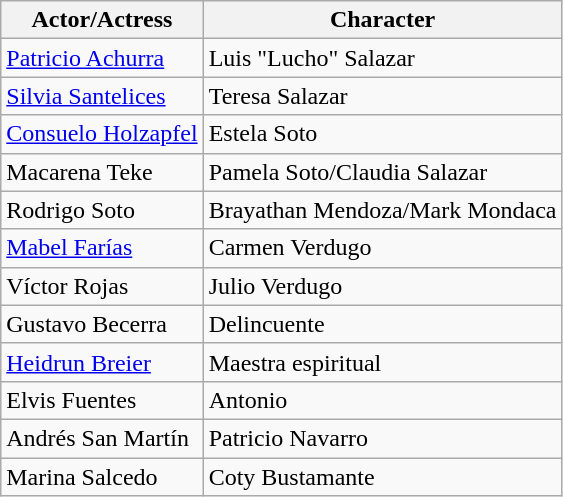<table class="wikitable">
<tr>
<th>Actor/Actress</th>
<th>Character</th>
</tr>
<tr>
<td><a href='#'>Patricio Achurra</a></td>
<td>Luis "Lucho" Salazar</td>
</tr>
<tr>
<td><a href='#'>Silvia Santelices</a></td>
<td>Teresa Salazar</td>
</tr>
<tr>
<td><a href='#'>Consuelo Holzapfel</a></td>
<td>Estela Soto</td>
</tr>
<tr>
<td>Macarena Teke</td>
<td>Pamela Soto/Claudia Salazar</td>
</tr>
<tr>
<td>Rodrigo Soto</td>
<td>Brayathan Mendoza/Mark Mondaca</td>
</tr>
<tr>
<td><a href='#'>Mabel Farías</a></td>
<td>Carmen Verdugo</td>
</tr>
<tr>
<td>Víctor Rojas</td>
<td>Julio Verdugo</td>
</tr>
<tr>
<td>Gustavo Becerra</td>
<td>Delincuente</td>
</tr>
<tr>
<td><a href='#'>Heidrun Breier</a></td>
<td>Maestra espiritual</td>
</tr>
<tr>
<td>Elvis Fuentes</td>
<td>Antonio</td>
</tr>
<tr>
<td>Andrés San Martín</td>
<td>Patricio Navarro</td>
</tr>
<tr>
<td>Marina Salcedo</td>
<td>Coty Bustamante</td>
</tr>
</table>
